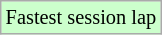<table class="wikitable sortable" style="font-size: 85%;">
<tr style="background:#ccffcc;">
<td>Fastest session lap</td>
</tr>
</table>
